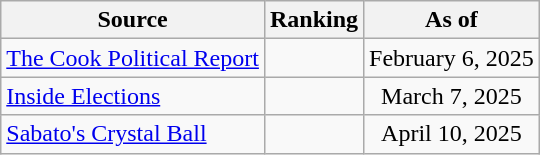<table class="wikitable" style="text-align:center">
<tr>
<th>Source</th>
<th>Ranking</th>
<th>As of</th>
</tr>
<tr>
<td align=left><a href='#'>The Cook Political Report</a></td>
<td></td>
<td>February 6, 2025</td>
</tr>
<tr>
<td align=left><a href='#'>Inside Elections</a></td>
<td></td>
<td>March 7, 2025</td>
</tr>
<tr>
<td align=left><a href='#'>Sabato's Crystal Ball</a></td>
<td></td>
<td>April 10, 2025</td>
</tr>
</table>
